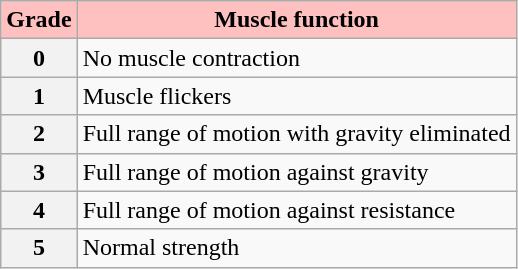<table class="wikitable floatright">
<tr>
<th style="text-align:center;background-color:#ffc0c0;">Grade</th>
<th style="text-align:center;background-color:#ffc0c0;">Muscle function</th>
</tr>
<tr>
<th>0</th>
<td>No muscle contraction</td>
</tr>
<tr>
<th>1</th>
<td>Muscle flickers</td>
</tr>
<tr>
<th>2</th>
<td>Full range of motion with gravity eliminated</td>
</tr>
<tr>
<th>3</th>
<td>Full range of motion against gravity</td>
</tr>
<tr>
<th>4</th>
<td>Full range of motion against resistance</td>
</tr>
<tr>
<th>5</th>
<td>Normal strength</td>
</tr>
</table>
